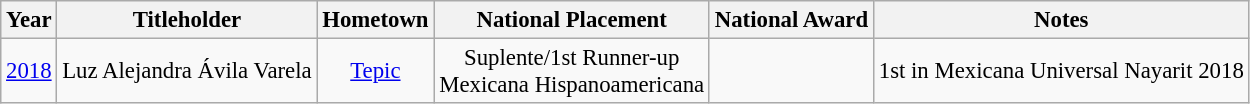<table class="wikitable sortable" style="font-size:95%;">
<tr>
<th>Year</th>
<th>Titleholder</th>
<th>Hometown</th>
<th>National Placement</th>
<th>National Award</th>
<th>Notes</th>
</tr>
<tr>
<td style="text-align:center"><a href='#'>2018</a></td>
<td>Luz Alejandra Ávila Varela</td>
<td align="center"><a href='#'>Tepic</a></td>
<td align="center">Suplente/1st Runner-up<br>Mexicana Hispanoamericana</td>
<td align="center"></td>
<td align="center">1st in Mexicana Universal Nayarit 2018</td>
</tr>
</table>
